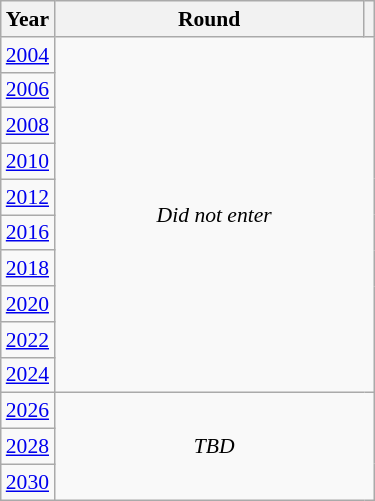<table class="wikitable" style="text-align: center; font-size:90%">
<tr>
<th>Year</th>
<th style="width:200px">Round</th>
<th></th>
</tr>
<tr>
<td><a href='#'>2004</a></td>
<td colspan="2" rowspan="10"><em>Did not enter</em></td>
</tr>
<tr>
<td><a href='#'>2006</a></td>
</tr>
<tr>
<td><a href='#'>2008</a></td>
</tr>
<tr>
<td><a href='#'>2010</a></td>
</tr>
<tr>
<td><a href='#'>2012</a></td>
</tr>
<tr>
<td><a href='#'>2016</a></td>
</tr>
<tr>
<td><a href='#'>2018</a></td>
</tr>
<tr>
<td><a href='#'>2020</a></td>
</tr>
<tr>
<td><a href='#'>2022</a></td>
</tr>
<tr>
<td><a href='#'>2024</a></td>
</tr>
<tr>
<td><a href='#'>2026</a></td>
<td colspan="2" rowspan="3"><em>TBD</em></td>
</tr>
<tr>
<td><a href='#'>2028</a></td>
</tr>
<tr>
<td><a href='#'>2030</a></td>
</tr>
</table>
